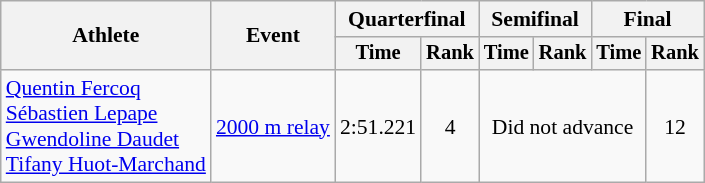<table class="wikitable" style="font-size:90%">
<tr>
<th rowspan=2>Athlete</th>
<th rowspan=2>Event</th>
<th colspan=2>Quarterfinal</th>
<th colspan=2>Semifinal</th>
<th colspan=2>Final</th>
</tr>
<tr style="font-size:95%">
<th>Time</th>
<th>Rank</th>
<th>Time</th>
<th>Rank</th>
<th>Time</th>
<th>Rank</th>
</tr>
<tr align=center>
<td align=left><a href='#'>Quentin Fercoq</a><br><a href='#'>Sébastien Lepape</a><br><a href='#'>Gwendoline Daudet</a><br><a href='#'>Tifany Huot-Marchand</a></td>
<td align=left><a href='#'>2000 m relay</a></td>
<td>2:51.221</td>
<td>4</td>
<td colspan=3>Did not advance</td>
<td>12</td>
</tr>
</table>
